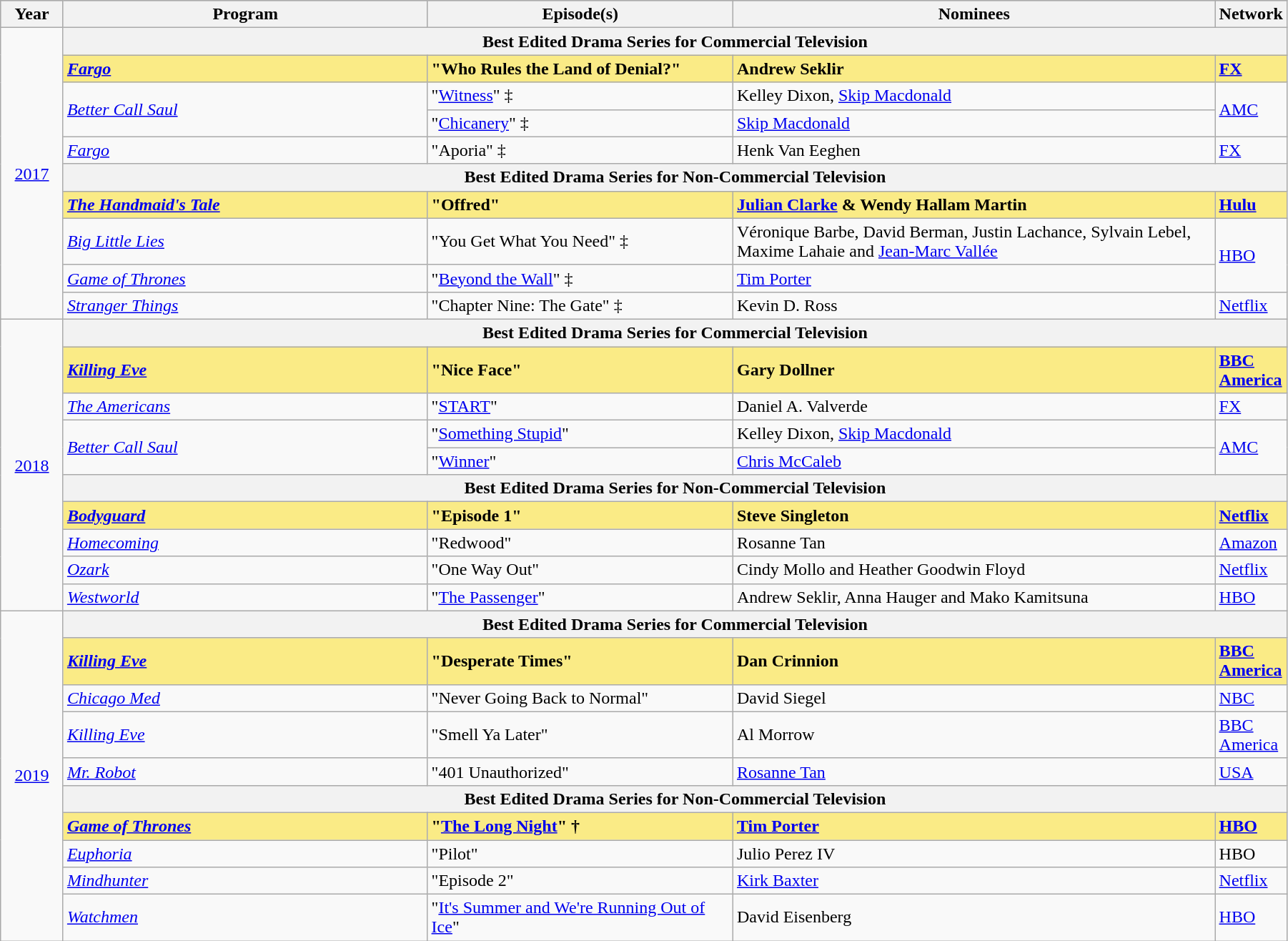<table class="wikitable" style="width:95%">
<tr bgcolor="#bebebe">
<th width="5%">Year</th>
<th width="30%">Program</th>
<th width="25%">Episode(s)</th>
<th width="40%">Nominees</th>
<th width="10%">Network</th>
</tr>
<tr>
<td rowspan=10 style="text-align:center"><a href='#'>2017</a><br></td>
<th colspan="4">Best Edited Drama Series for Commercial Television</th>
</tr>
<tr style="background:#FAEB86">
<td><strong><em><a href='#'>Fargo</a></em></strong></td>
<td><strong>"Who Rules the Land of Denial?"</strong></td>
<td><strong>Andrew Seklir</strong></td>
<td><strong><a href='#'>FX</a></strong></td>
</tr>
<tr>
<td rowspan="2"><em><a href='#'>Better Call Saul</a></em></td>
<td>"<a href='#'>Witness</a>" ‡</td>
<td>Kelley Dixon, <a href='#'>Skip Macdonald</a></td>
<td rowspan="2"><a href='#'>AMC</a></td>
</tr>
<tr>
<td>"<a href='#'>Chicanery</a>" ‡</td>
<td><a href='#'>Skip Macdonald</a></td>
</tr>
<tr>
<td><em><a href='#'>Fargo</a></em></td>
<td>"Aporia" ‡</td>
<td>Henk Van Eeghen</td>
<td><a href='#'>FX</a></td>
</tr>
<tr>
<th colspan="4">Best Edited Drama Series for Non-Commercial Television</th>
</tr>
<tr style="background:#FAEB86">
<td><strong><em><a href='#'>The Handmaid's Tale</a></em></strong></td>
<td><strong>"Offred"</strong></td>
<td><strong><a href='#'>Julian Clarke</a> & Wendy Hallam Martin</strong></td>
<td><strong><a href='#'>Hulu</a></strong></td>
</tr>
<tr>
<td><em><a href='#'>Big Little Lies</a></em></td>
<td>"You Get What You Need" ‡</td>
<td>Véronique Barbe, David Berman, Justin Lachance, Sylvain Lebel, Maxime Lahaie and <a href='#'>Jean-Marc Vallée</a></td>
<td rowspan="2"><a href='#'>HBO</a></td>
</tr>
<tr>
<td><em><a href='#'>Game of Thrones</a></em></td>
<td>"<a href='#'>Beyond the Wall</a>" ‡</td>
<td><a href='#'>Tim Porter</a></td>
</tr>
<tr>
<td><em><a href='#'>Stranger Things</a></em></td>
<td>"Chapter Nine: The Gate" ‡</td>
<td>Kevin D. Ross</td>
<td><a href='#'>Netflix</a></td>
</tr>
<tr>
<td rowspan=10 style="text-align:center"><a href='#'>2018</a><br></td>
<th colspan="4">Best Edited Drama Series for Commercial Television</th>
</tr>
<tr style="background:#FAEB86">
<td><strong><em><a href='#'>Killing Eve</a></em></strong></td>
<td><strong>"Nice Face"</strong></td>
<td><strong>Gary Dollner</strong></td>
<td><strong><a href='#'>BBC America</a></strong></td>
</tr>
<tr>
<td><em><a href='#'>The Americans</a></em></td>
<td>"<a href='#'>START</a>"</td>
<td>Daniel A. Valverde</td>
<td><a href='#'>FX</a></td>
</tr>
<tr>
<td rowspan="2"><em><a href='#'>Better Call Saul</a></em></td>
<td>"<a href='#'>Something Stupid</a>"</td>
<td>Kelley Dixon, <a href='#'>Skip Macdonald</a></td>
<td rowspan="2"><a href='#'>AMC</a></td>
</tr>
<tr>
<td>"<a href='#'>Winner</a>"</td>
<td><a href='#'>Chris McCaleb</a></td>
</tr>
<tr>
<th colspan="4">Best Edited Drama Series for Non-Commercial Television</th>
</tr>
<tr style="background:#FAEB86">
<td><strong><em><a href='#'>Bodyguard</a></em></strong></td>
<td><strong>"Episode 1"</strong></td>
<td><strong>Steve Singleton</strong></td>
<td><strong><a href='#'>Netflix</a></strong></td>
</tr>
<tr>
<td><em><a href='#'>Homecoming</a></em></td>
<td>"Redwood"</td>
<td>Rosanne Tan</td>
<td><a href='#'>Amazon</a></td>
</tr>
<tr>
<td><em><a href='#'>Ozark</a></em></td>
<td>"One Way Out"</td>
<td>Cindy Mollo and Heather Goodwin Floyd</td>
<td><a href='#'>Netflix</a></td>
</tr>
<tr>
<td><em><a href='#'>Westworld</a></em></td>
<td>"<a href='#'>The Passenger</a>"</td>
<td>Andrew Seklir, Anna Hauger and Mako Kamitsuna</td>
<td><a href='#'>HBO</a></td>
</tr>
<tr>
<td rowspan=10 style="text-align:center"><a href='#'>2019</a><br></td>
<th colspan="4">Best Edited Drama Series for Commercial Television</th>
</tr>
<tr style="background:#FAEB86">
<td><strong><em><a href='#'>Killing Eve</a></em></strong></td>
<td><strong>"Desperate Times"</strong></td>
<td><strong>Dan Crinnion</strong></td>
<td><strong><a href='#'>BBC America</a></strong></td>
</tr>
<tr>
<td><em><a href='#'>Chicago Med</a></em></td>
<td>"Never Going Back to Normal"</td>
<td>David Siegel</td>
<td><a href='#'>NBC</a></td>
</tr>
<tr>
<td><em><a href='#'>Killing Eve</a></em></td>
<td>"Smell Ya Later"</td>
<td>Al Morrow</td>
<td><a href='#'>BBC America</a></td>
</tr>
<tr>
<td><em><a href='#'>Mr. Robot</a></em></td>
<td>"401 Unauthorized"</td>
<td><a href='#'>Rosanne Tan</a></td>
<td><a href='#'>USA</a></td>
</tr>
<tr>
<th colspan="4">Best Edited Drama Series for Non-Commercial Television</th>
</tr>
<tr style="background:#FAEB86">
<td><strong><em><a href='#'>Game of Thrones</a></em></strong></td>
<td><strong>"<a href='#'>The Long Night</a>" †</strong></td>
<td><strong><a href='#'>Tim Porter</a></strong></td>
<td><strong><a href='#'>HBO</a></strong></td>
</tr>
<tr>
<td><em><a href='#'>Euphoria</a></em></td>
<td>"Pilot"</td>
<td>Julio Perez IV</td>
<td>HBO</td>
</tr>
<tr>
<td><em><a href='#'>Mindhunter</a></em></td>
<td>"Episode 2"</td>
<td><a href='#'>Kirk Baxter</a></td>
<td><a href='#'>Netflix</a></td>
</tr>
<tr>
<td><em><a href='#'>Watchmen</a></em></td>
<td>"<a href='#'>It's Summer and We're Running Out of Ice</a>"</td>
<td>David Eisenberg</td>
<td><a href='#'>HBO</a></td>
</tr>
</table>
